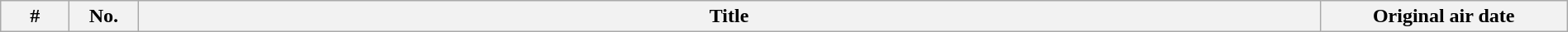<table class="wikitable plainrowheaders" style="width:100%; margin:auto;">
<tr>
<th scope="col" style="width:3em;">#</th>
<th scope="col" style="width:3em;">No.</th>
<th scope="col">Title</th>
<th scope="col" style="width:12em;">Original air date<br>






































</th>
</tr>
</table>
